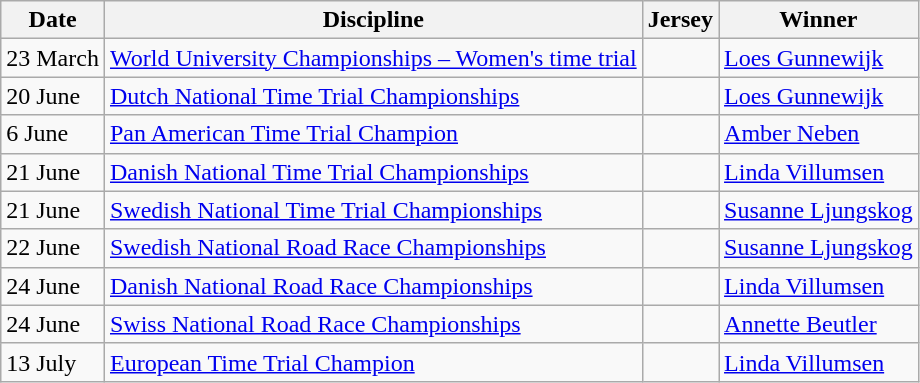<table class="wikitable">
<tr>
<th>Date</th>
<th>Discipline</th>
<th>Jersey</th>
<th>Winner</th>
</tr>
<tr>
<td>23 March</td>
<td><a href='#'>World University Championships – Women's time trial</a></td>
<td></td>
<td> <a href='#'>Loes Gunnewijk</a></td>
</tr>
<tr>
<td>20 June</td>
<td><a href='#'>Dutch National Time Trial Championships</a></td>
<td></td>
<td><a href='#'>Loes Gunnewijk</a></td>
</tr>
<tr>
<td>6 June</td>
<td><a href='#'>Pan American Time Trial Champion</a></td>
<td></td>
<td> <a href='#'>Amber Neben</a></td>
</tr>
<tr>
<td>21 June</td>
<td><a href='#'>Danish National Time Trial Championships</a></td>
<td></td>
<td><a href='#'>Linda Villumsen</a></td>
</tr>
<tr>
<td>21 June</td>
<td><a href='#'>Swedish National Time Trial Championships</a></td>
<td></td>
<td><a href='#'>Susanne Ljungskog</a></td>
</tr>
<tr>
<td>22 June</td>
<td><a href='#'>Swedish National Road Race Championships</a></td>
<td></td>
<td><a href='#'>Susanne Ljungskog</a></td>
</tr>
<tr>
<td>24 June</td>
<td><a href='#'>Danish National Road Race Championships</a></td>
<td></td>
<td><a href='#'>Linda Villumsen</a></td>
</tr>
<tr>
<td>24 June</td>
<td><a href='#'>Swiss National Road Race Championships</a></td>
<td></td>
<td><a href='#'>Annette Beutler</a></td>
</tr>
<tr>
<td>13 July</td>
<td><a href='#'>European Time Trial Champion</a></td>
<td></td>
<td> <a href='#'>Linda Villumsen</a></td>
</tr>
</table>
